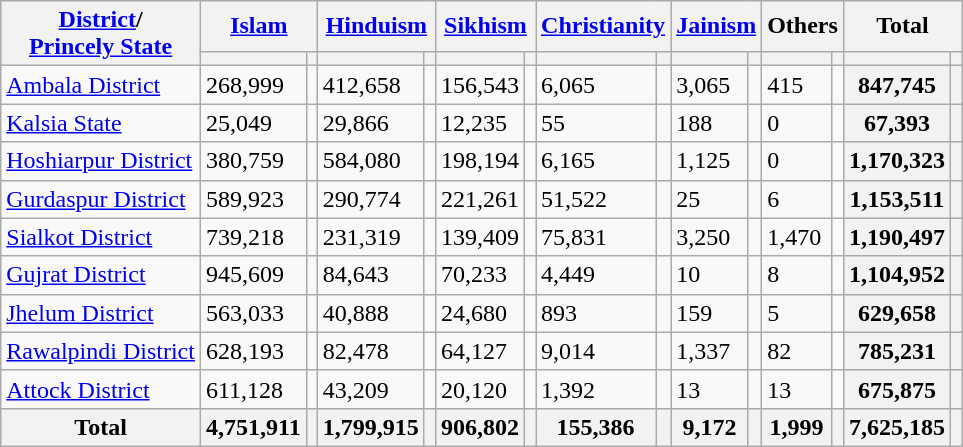<table class="wikitable sortable">
<tr>
<th rowspan="2"><a href='#'>District</a>/<br><a href='#'>Princely State</a></th>
<th colspan="2"><a href='#'>Islam</a> </th>
<th colspan="2"><a href='#'>Hinduism</a> </th>
<th colspan="2"><a href='#'>Sikhism</a> </th>
<th colspan="2"><a href='#'>Christianity</a> </th>
<th colspan="2"><a href='#'>Jainism</a> </th>
<th colspan="2">Others</th>
<th colspan="2">Total</th>
</tr>
<tr>
<th><a href='#'></a></th>
<th></th>
<th></th>
<th></th>
<th></th>
<th></th>
<th></th>
<th></th>
<th></th>
<th></th>
<th></th>
<th></th>
<th></th>
<th></th>
</tr>
<tr>
<td><a href='#'>Ambala District</a></td>
<td>268,999</td>
<td></td>
<td>412,658</td>
<td></td>
<td>156,543</td>
<td></td>
<td>6,065</td>
<td></td>
<td>3,065</td>
<td></td>
<td>415</td>
<td></td>
<th>847,745</th>
<th></th>
</tr>
<tr>
<td><a href='#'>Kalsia State</a></td>
<td>25,049</td>
<td></td>
<td>29,866</td>
<td></td>
<td>12,235</td>
<td></td>
<td>55</td>
<td></td>
<td>188</td>
<td></td>
<td>0</td>
<td></td>
<th>67,393</th>
<th></th>
</tr>
<tr>
<td><a href='#'>Hoshiarpur District</a></td>
<td>380,759</td>
<td></td>
<td>584,080</td>
<td></td>
<td>198,194</td>
<td></td>
<td>6,165</td>
<td></td>
<td>1,125</td>
<td></td>
<td>0</td>
<td></td>
<th>1,170,323</th>
<th></th>
</tr>
<tr>
<td><a href='#'>Gurdaspur District</a></td>
<td>589,923</td>
<td></td>
<td>290,774</td>
<td></td>
<td>221,261</td>
<td></td>
<td>51,522</td>
<td></td>
<td>25</td>
<td></td>
<td>6</td>
<td></td>
<th>1,153,511</th>
<th></th>
</tr>
<tr>
<td><a href='#'>Sialkot District</a></td>
<td>739,218</td>
<td></td>
<td>231,319</td>
<td></td>
<td>139,409</td>
<td></td>
<td>75,831</td>
<td></td>
<td>3,250</td>
<td></td>
<td>1,470</td>
<td></td>
<th>1,190,497</th>
<th></th>
</tr>
<tr>
<td><a href='#'>Gujrat District</a></td>
<td>945,609</td>
<td></td>
<td>84,643</td>
<td></td>
<td>70,233</td>
<td></td>
<td>4,449</td>
<td></td>
<td>10</td>
<td></td>
<td>8</td>
<td></td>
<th>1,104,952</th>
<th></th>
</tr>
<tr>
<td><a href='#'>Jhelum District</a></td>
<td>563,033</td>
<td></td>
<td>40,888</td>
<td></td>
<td>24,680</td>
<td></td>
<td>893</td>
<td></td>
<td>159</td>
<td></td>
<td>5</td>
<td></td>
<th>629,658</th>
<th></th>
</tr>
<tr>
<td><a href='#'>Rawalpindi District</a></td>
<td>628,193</td>
<td></td>
<td>82,478</td>
<td></td>
<td>64,127</td>
<td></td>
<td>9,014</td>
<td></td>
<td>1,337</td>
<td></td>
<td>82</td>
<td></td>
<th>785,231</th>
<th></th>
</tr>
<tr>
<td><a href='#'>Attock District</a></td>
<td>611,128</td>
<td></td>
<td>43,209</td>
<td></td>
<td>20,120</td>
<td></td>
<td>1,392</td>
<td></td>
<td>13</td>
<td></td>
<td>13</td>
<td></td>
<th>675,875</th>
<th></th>
</tr>
<tr>
<th>Total</th>
<th>4,751,911</th>
<th></th>
<th>1,799,915</th>
<th></th>
<th>906,802</th>
<th></th>
<th>155,386</th>
<th></th>
<th>9,172</th>
<th></th>
<th>1,999</th>
<th></th>
<th>7,625,185</th>
<th></th>
</tr>
</table>
